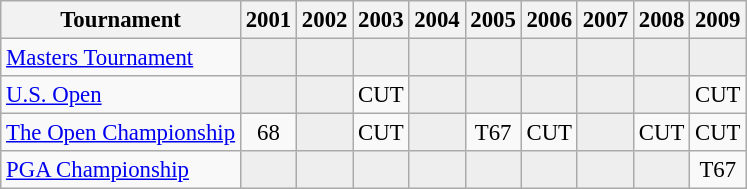<table class="wikitable" style="font-size:95%;text-align:center;">
<tr>
<th>Tournament</th>
<th>2001</th>
<th>2002</th>
<th>2003</th>
<th>2004</th>
<th>2005</th>
<th>2006</th>
<th>2007</th>
<th>2008</th>
<th>2009</th>
</tr>
<tr>
<td align=left><a href='#'>Masters Tournament</a></td>
<td style="background:#eeeeee;"></td>
<td style="background:#eeeeee;"></td>
<td style="background:#eeeeee;"></td>
<td style="background:#eeeeee;"></td>
<td style="background:#eeeeee;"></td>
<td style="background:#eeeeee;"></td>
<td style="background:#eeeeee;"></td>
<td style="background:#eeeeee;"></td>
<td style="background:#eeeeee;"></td>
</tr>
<tr>
<td align=left><a href='#'>U.S. Open</a></td>
<td style="background:#eeeeee;"></td>
<td style="background:#eeeeee;"></td>
<td>CUT</td>
<td style="background:#eeeeee;"></td>
<td style="background:#eeeeee;"></td>
<td style="background:#eeeeee;"></td>
<td style="background:#eeeeee;"></td>
<td style="background:#eeeeee;"></td>
<td>CUT</td>
</tr>
<tr>
<td align=left><a href='#'>The Open Championship</a></td>
<td>68</td>
<td style="background:#eeeeee;"></td>
<td>CUT</td>
<td style="background:#eeeeee;"></td>
<td>T67</td>
<td>CUT</td>
<td style="background:#eeeeee;"></td>
<td>CUT</td>
<td>CUT</td>
</tr>
<tr>
<td align=left><a href='#'>PGA Championship</a></td>
<td style="background:#eeeeee;"></td>
<td style="background:#eeeeee;"></td>
<td style="background:#eeeeee;"></td>
<td style="background:#eeeeee;"></td>
<td style="background:#eeeeee;"></td>
<td style="background:#eeeeee;"></td>
<td style="background:#eeeeee;"></td>
<td style="background:#eeeeee;"></td>
<td>T67</td>
</tr>
</table>
